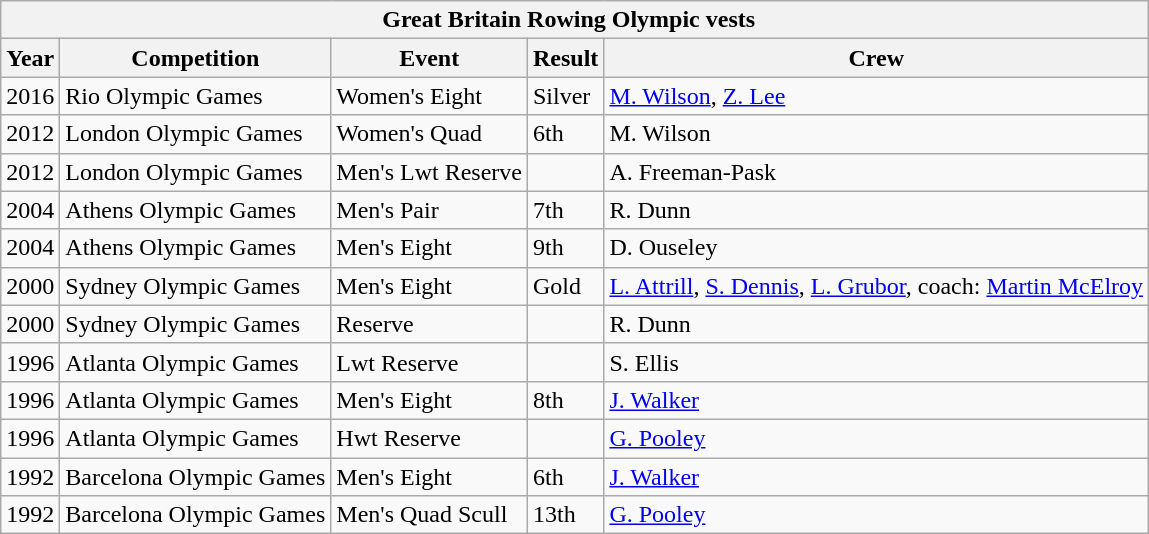<table class="wikitable collapsible collapsed">
<tr>
<th colspan="5">Great Britain Rowing Olympic vests  </th>
</tr>
<tr>
<th>Year</th>
<th>Competition</th>
<th>Event</th>
<th>Result</th>
<th>Crew</th>
</tr>
<tr>
<td>2016</td>
<td>Rio Olympic Games</td>
<td>Women's Eight</td>
<td>Silver</td>
<td><a href='#'>M. Wilson</a>, <a href='#'>Z. Lee</a></td>
</tr>
<tr>
<td>2012</td>
<td>London Olympic Games</td>
<td>Women's Quad</td>
<td>6th</td>
<td>M. Wilson</td>
</tr>
<tr>
<td>2012</td>
<td>London Olympic Games</td>
<td>Men's Lwt Reserve</td>
<td></td>
<td>A. Freeman-Pask</td>
</tr>
<tr>
<td>2004</td>
<td>Athens Olympic Games</td>
<td>Men's Pair</td>
<td>7th</td>
<td>R. Dunn</td>
</tr>
<tr>
<td>2004</td>
<td>Athens Olympic Games</td>
<td>Men's Eight</td>
<td>9th</td>
<td>D. Ouseley</td>
</tr>
<tr>
<td>2000</td>
<td>Sydney Olympic Games</td>
<td>Men's Eight</td>
<td>Gold</td>
<td><a href='#'>L. Attrill</a>, <a href='#'>S. Dennis</a>, <a href='#'>L. Grubor</a>, coach: <a href='#'>Martin McElroy</a></td>
</tr>
<tr>
<td>2000</td>
<td>Sydney Olympic Games</td>
<td>Reserve</td>
<td></td>
<td>R. Dunn</td>
</tr>
<tr>
<td>1996</td>
<td>Atlanta Olympic Games</td>
<td>Lwt Reserve</td>
<td></td>
<td>S. Ellis</td>
</tr>
<tr>
<td>1996</td>
<td>Atlanta Olympic Games</td>
<td>Men's Eight</td>
<td>8th</td>
<td><a href='#'>J. Walker</a></td>
</tr>
<tr>
<td>1996</td>
<td>Atlanta Olympic Games</td>
<td>Hwt Reserve</td>
<td></td>
<td><a href='#'>G. Pooley</a></td>
</tr>
<tr>
<td>1992</td>
<td>Barcelona Olympic Games</td>
<td>Men's Eight</td>
<td>6th</td>
<td><a href='#'>J. Walker</a></td>
</tr>
<tr>
<td>1992</td>
<td>Barcelona Olympic Games</td>
<td>Men's Quad Scull</td>
<td>13th</td>
<td><a href='#'>G. Pooley</a></td>
</tr>
</table>
